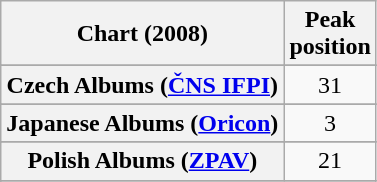<table class="wikitable sortable plainrowheaders" style="text-align:center">
<tr>
<th scope="col">Chart (2008)</th>
<th scope="col">Peak<br>position</th>
</tr>
<tr>
</tr>
<tr>
</tr>
<tr>
</tr>
<tr>
</tr>
<tr>
</tr>
<tr>
<th scope="row">Czech Albums (<a href='#'>ČNS IFPI</a>)</th>
<td>31</td>
</tr>
<tr>
</tr>
<tr>
</tr>
<tr>
</tr>
<tr>
</tr>
<tr>
</tr>
<tr>
</tr>
<tr>
<th scope="row">Japanese Albums (<a href='#'>Oricon</a>)</th>
<td>3</td>
</tr>
<tr>
</tr>
<tr>
<th scope="row">Polish Albums (<a href='#'>ZPAV</a>)</th>
<td>21</td>
</tr>
<tr>
</tr>
<tr>
</tr>
<tr>
</tr>
<tr>
</tr>
<tr>
</tr>
<tr>
</tr>
<tr>
</tr>
<tr>
</tr>
<tr>
</tr>
</table>
